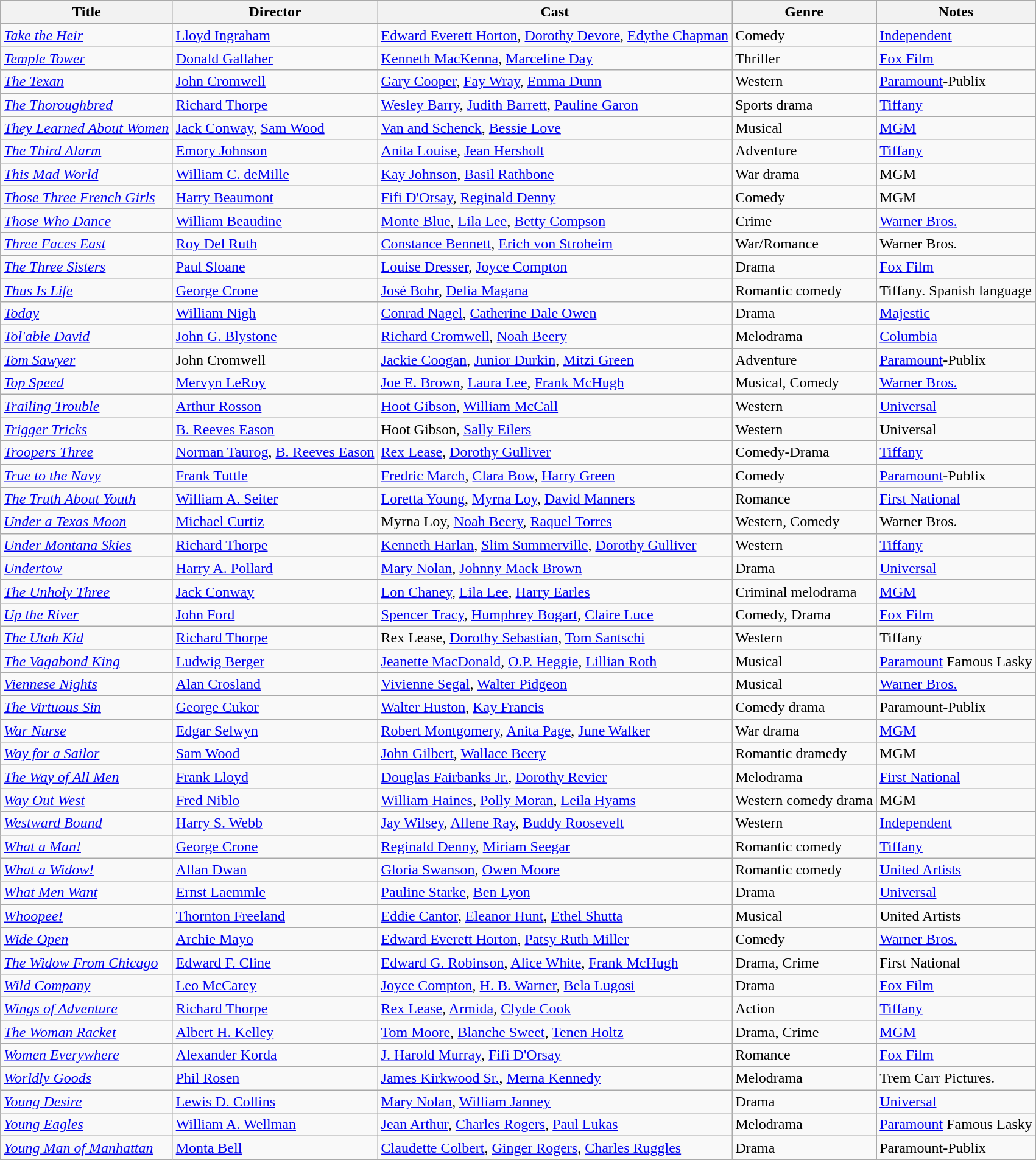<table class=wikitable>
<tr>
<th>Title</th>
<th>Director</th>
<th>Cast</th>
<th>Genre</th>
<th>Notes</th>
</tr>
<tr>
<td><em><a href='#'>Take the Heir</a></em></td>
<td><a href='#'>Lloyd Ingraham</a></td>
<td><a href='#'>Edward Everett Horton</a>, <a href='#'>Dorothy Devore</a>, <a href='#'>Edythe Chapman</a></td>
<td>Comedy</td>
<td><a href='#'>Independent</a></td>
</tr>
<tr>
<td><em><a href='#'>Temple Tower</a></em></td>
<td><a href='#'>Donald Gallaher</a></td>
<td><a href='#'>Kenneth MacKenna</a>, <a href='#'>Marceline Day</a></td>
<td>Thriller</td>
<td><a href='#'>Fox Film</a></td>
</tr>
<tr>
<td><em><a href='#'>The Texan</a></em></td>
<td><a href='#'>John Cromwell</a></td>
<td><a href='#'>Gary Cooper</a>, <a href='#'>Fay Wray</a>, <a href='#'>Emma Dunn</a></td>
<td>Western</td>
<td><a href='#'>Paramount</a>-Publix</td>
</tr>
<tr>
<td><em><a href='#'>The Thoroughbred</a></em></td>
<td><a href='#'>Richard Thorpe</a></td>
<td><a href='#'>Wesley Barry</a>, <a href='#'>Judith Barrett</a>, <a href='#'>Pauline Garon</a></td>
<td>Sports drama</td>
<td><a href='#'>Tiffany</a></td>
</tr>
<tr>
<td><em><a href='#'>They Learned About Women</a></em></td>
<td><a href='#'>Jack Conway</a>, <a href='#'>Sam Wood</a></td>
<td><a href='#'>Van and Schenck</a>, <a href='#'>Bessie Love</a></td>
<td>Musical</td>
<td><a href='#'>MGM</a></td>
</tr>
<tr>
<td><em><a href='#'>The Third Alarm</a></em></td>
<td><a href='#'>Emory Johnson</a></td>
<td><a href='#'>Anita Louise</a>, <a href='#'>Jean Hersholt</a></td>
<td>Adventure</td>
<td><a href='#'>Tiffany</a></td>
</tr>
<tr>
<td><em><a href='#'>This Mad World</a></em></td>
<td><a href='#'>William C. deMille</a></td>
<td><a href='#'>Kay Johnson</a>, <a href='#'>Basil Rathbone</a></td>
<td>War drama</td>
<td>MGM</td>
</tr>
<tr>
<td><em><a href='#'>Those Three French Girls</a></em></td>
<td><a href='#'>Harry Beaumont</a></td>
<td><a href='#'>Fifi D'Orsay</a>, <a href='#'>Reginald Denny</a></td>
<td>Comedy</td>
<td>MGM</td>
</tr>
<tr>
<td><em><a href='#'>Those Who Dance</a></em></td>
<td><a href='#'>William Beaudine</a></td>
<td><a href='#'>Monte Blue</a>, <a href='#'>Lila Lee</a>, <a href='#'>Betty Compson</a></td>
<td>Crime</td>
<td><a href='#'>Warner Bros.</a></td>
</tr>
<tr>
<td><em><a href='#'>Three Faces East</a></em></td>
<td><a href='#'>Roy Del Ruth</a></td>
<td><a href='#'>Constance Bennett</a>, <a href='#'>Erich von Stroheim</a></td>
<td>War/Romance</td>
<td>Warner Bros.</td>
</tr>
<tr>
<td><em><a href='#'>The Three Sisters</a></em></td>
<td><a href='#'>Paul Sloane</a></td>
<td><a href='#'>Louise Dresser</a>, <a href='#'>Joyce Compton</a></td>
<td>Drama</td>
<td><a href='#'>Fox Film</a></td>
</tr>
<tr>
<td><em><a href='#'>Thus Is Life</a></em></td>
<td><a href='#'>George Crone</a></td>
<td><a href='#'>José Bohr</a>, <a href='#'>Delia Magana</a></td>
<td>Romantic comedy</td>
<td>Tiffany. Spanish language</td>
</tr>
<tr>
<td><em><a href='#'>Today</a></em></td>
<td><a href='#'>William Nigh</a></td>
<td><a href='#'>Conrad Nagel</a>, <a href='#'>Catherine Dale Owen</a></td>
<td>Drama</td>
<td><a href='#'>Majestic</a></td>
</tr>
<tr>
<td><em><a href='#'>Tol'able David</a></em></td>
<td><a href='#'>John G. Blystone</a></td>
<td><a href='#'>Richard Cromwell</a>, <a href='#'>Noah Beery</a></td>
<td>Melodrama</td>
<td><a href='#'>Columbia</a></td>
</tr>
<tr>
<td><em><a href='#'>Tom Sawyer</a></em></td>
<td>John Cromwell</td>
<td><a href='#'>Jackie Coogan</a>, <a href='#'>Junior Durkin</a>, <a href='#'>Mitzi Green</a></td>
<td>Adventure</td>
<td><a href='#'>Paramount</a>-Publix</td>
</tr>
<tr>
<td><em><a href='#'>Top Speed</a></em></td>
<td><a href='#'>Mervyn LeRoy</a></td>
<td><a href='#'>Joe E. Brown</a>, <a href='#'>Laura Lee</a>, <a href='#'>Frank McHugh</a></td>
<td>Musical, Comedy</td>
<td><a href='#'>Warner Bros.</a></td>
</tr>
<tr>
<td><em><a href='#'>Trailing Trouble</a></em></td>
<td><a href='#'>Arthur Rosson</a></td>
<td><a href='#'>Hoot Gibson</a>, <a href='#'>William McCall</a></td>
<td>Western</td>
<td><a href='#'>Universal</a></td>
</tr>
<tr>
<td><em><a href='#'>Trigger Tricks</a></em></td>
<td><a href='#'>B. Reeves Eason</a></td>
<td>Hoot Gibson, <a href='#'>Sally Eilers</a></td>
<td>Western</td>
<td>Universal</td>
</tr>
<tr>
<td><em><a href='#'>Troopers Three</a></em></td>
<td><a href='#'>Norman Taurog</a>, <a href='#'>B. Reeves Eason</a></td>
<td><a href='#'>Rex Lease</a>, <a href='#'>Dorothy Gulliver</a></td>
<td>Comedy-Drama</td>
<td><a href='#'>Tiffany</a></td>
</tr>
<tr>
<td><em><a href='#'>True to the Navy</a></em></td>
<td><a href='#'>Frank Tuttle</a></td>
<td><a href='#'>Fredric March</a>, <a href='#'>Clara Bow</a>, <a href='#'>Harry Green</a></td>
<td>Comedy</td>
<td><a href='#'>Paramount</a>-Publix</td>
</tr>
<tr>
<td><em><a href='#'>The Truth About Youth</a></em></td>
<td><a href='#'>William A. Seiter</a></td>
<td><a href='#'>Loretta Young</a>, <a href='#'>Myrna Loy</a>, <a href='#'>David Manners</a></td>
<td>Romance</td>
<td><a href='#'>First National</a></td>
</tr>
<tr>
<td><em><a href='#'>Under a Texas Moon</a></em></td>
<td><a href='#'>Michael Curtiz</a></td>
<td>Myrna Loy, <a href='#'>Noah Beery</a>, <a href='#'>Raquel Torres</a></td>
<td>Western, Comedy</td>
<td>Warner Bros.</td>
</tr>
<tr>
<td><em><a href='#'>Under Montana Skies</a></em></td>
<td><a href='#'>Richard Thorpe</a></td>
<td><a href='#'>Kenneth Harlan</a>, <a href='#'>Slim Summerville</a>, <a href='#'>Dorothy Gulliver</a></td>
<td>Western</td>
<td><a href='#'>Tiffany</a></td>
</tr>
<tr>
<td><em><a href='#'>Undertow</a></em></td>
<td><a href='#'>Harry A. Pollard</a></td>
<td><a href='#'>Mary Nolan</a>, <a href='#'>Johnny Mack Brown</a></td>
<td>Drama</td>
<td><a href='#'>Universal</a></td>
</tr>
<tr>
<td><em><a href='#'>The Unholy Three</a></em></td>
<td><a href='#'>Jack Conway</a></td>
<td><a href='#'>Lon Chaney</a>, <a href='#'>Lila Lee</a>, <a href='#'>Harry Earles</a></td>
<td>Criminal melodrama</td>
<td><a href='#'>MGM</a></td>
</tr>
<tr>
<td><em><a href='#'>Up the River</a></em></td>
<td><a href='#'>John Ford</a></td>
<td><a href='#'>Spencer Tracy</a>, <a href='#'>Humphrey Bogart</a>, <a href='#'>Claire Luce</a></td>
<td>Comedy, Drama</td>
<td><a href='#'>Fox Film</a></td>
</tr>
<tr>
<td><em><a href='#'>The Utah Kid</a></em></td>
<td><a href='#'>Richard Thorpe</a></td>
<td>Rex Lease, <a href='#'>Dorothy Sebastian</a>, <a href='#'>Tom Santschi</a></td>
<td>Western</td>
<td>Tiffany</td>
</tr>
<tr>
<td><em><a href='#'>The Vagabond King</a></em></td>
<td><a href='#'>Ludwig Berger</a></td>
<td><a href='#'>Jeanette MacDonald</a>, <a href='#'>O.P. Heggie</a>, <a href='#'>Lillian Roth</a></td>
<td>Musical</td>
<td><a href='#'>Paramount</a> Famous Lasky</td>
</tr>
<tr>
<td><em><a href='#'>Viennese Nights</a></em></td>
<td><a href='#'>Alan Crosland</a></td>
<td><a href='#'>Vivienne Segal</a>, <a href='#'>Walter Pidgeon</a></td>
<td>Musical</td>
<td><a href='#'>Warner Bros.</a></td>
</tr>
<tr>
<td><em><a href='#'>The Virtuous Sin</a></em></td>
<td><a href='#'>George Cukor</a></td>
<td><a href='#'>Walter Huston</a>, <a href='#'>Kay Francis</a></td>
<td>Comedy drama</td>
<td>Paramount-Publix</td>
</tr>
<tr>
<td><em><a href='#'>War Nurse</a></em></td>
<td><a href='#'>Edgar Selwyn</a></td>
<td><a href='#'>Robert Montgomery</a>, <a href='#'>Anita Page</a>, <a href='#'>June Walker</a></td>
<td>War drama</td>
<td><a href='#'>MGM</a></td>
</tr>
<tr>
<td><em><a href='#'>Way for a Sailor</a></em></td>
<td><a href='#'>Sam Wood</a></td>
<td><a href='#'>John Gilbert</a>, <a href='#'>Wallace Beery</a></td>
<td>Romantic dramedy</td>
<td>MGM</td>
</tr>
<tr>
<td><em><a href='#'>The Way of All Men</a></em></td>
<td><a href='#'>Frank Lloyd</a></td>
<td><a href='#'>Douglas Fairbanks Jr.</a>, <a href='#'>Dorothy Revier</a></td>
<td>Melodrama</td>
<td><a href='#'>First National</a></td>
</tr>
<tr>
<td><em><a href='#'>Way Out West</a></em></td>
<td><a href='#'>Fred Niblo</a></td>
<td><a href='#'>William Haines</a>, <a href='#'>Polly Moran</a>, <a href='#'>Leila Hyams</a></td>
<td>Western comedy drama</td>
<td>MGM</td>
</tr>
<tr>
<td><em><a href='#'>Westward Bound</a></em></td>
<td><a href='#'>Harry S. Webb</a></td>
<td><a href='#'>Jay Wilsey</a>, <a href='#'>Allene Ray</a>, <a href='#'>Buddy Roosevelt</a></td>
<td>Western</td>
<td><a href='#'>Independent</a></td>
</tr>
<tr>
<td><em><a href='#'>What a Man!</a></em></td>
<td><a href='#'>George Crone</a></td>
<td><a href='#'>Reginald Denny</a>, <a href='#'>Miriam Seegar</a></td>
<td>Romantic comedy</td>
<td><a href='#'>Tiffany</a></td>
</tr>
<tr>
<td><em><a href='#'>What a Widow!</a></em></td>
<td><a href='#'>Allan Dwan</a></td>
<td><a href='#'>Gloria Swanson</a>, <a href='#'>Owen Moore</a></td>
<td>Romantic comedy</td>
<td><a href='#'>United Artists</a></td>
</tr>
<tr>
<td><em><a href='#'>What Men Want</a></em></td>
<td><a href='#'>Ernst Laemmle</a></td>
<td><a href='#'>Pauline Starke</a>, <a href='#'>Ben Lyon</a></td>
<td>Drama</td>
<td><a href='#'>Universal</a></td>
</tr>
<tr>
<td><em><a href='#'>Whoopee!</a></em></td>
<td><a href='#'>Thornton Freeland</a></td>
<td><a href='#'>Eddie Cantor</a>, <a href='#'>Eleanor Hunt</a>, <a href='#'>Ethel Shutta</a></td>
<td>Musical</td>
<td>United Artists</td>
</tr>
<tr>
<td><em><a href='#'>Wide Open</a></em></td>
<td><a href='#'>Archie Mayo</a></td>
<td><a href='#'>Edward Everett Horton</a>, <a href='#'>Patsy Ruth Miller</a></td>
<td>Comedy</td>
<td><a href='#'>Warner Bros.</a></td>
</tr>
<tr>
<td><em><a href='#'>The Widow From Chicago</a></em></td>
<td><a href='#'>Edward F. Cline</a></td>
<td><a href='#'>Edward G. Robinson</a>, <a href='#'>Alice White</a>, <a href='#'>Frank McHugh</a></td>
<td>Drama, Crime</td>
<td>First National</td>
</tr>
<tr>
<td><em><a href='#'>Wild Company</a></em></td>
<td><a href='#'>Leo McCarey</a></td>
<td><a href='#'>Joyce Compton</a>, <a href='#'>H. B. Warner</a>, <a href='#'>Bela Lugosi</a></td>
<td>Drama</td>
<td><a href='#'>Fox Film</a></td>
</tr>
<tr>
<td><em><a href='#'>Wings of Adventure</a></em></td>
<td><a href='#'>Richard Thorpe</a></td>
<td><a href='#'>Rex Lease</a>, <a href='#'>Armida</a>, <a href='#'>Clyde Cook</a></td>
<td>Action</td>
<td><a href='#'>Tiffany</a></td>
</tr>
<tr>
<td><em><a href='#'>The Woman Racket</a></em></td>
<td><a href='#'>Albert H. Kelley</a></td>
<td><a href='#'>Tom Moore</a>, <a href='#'>Blanche Sweet</a>, <a href='#'>Tenen Holtz</a></td>
<td>Drama, Crime</td>
<td><a href='#'>MGM</a></td>
</tr>
<tr>
<td><em><a href='#'>Women Everywhere</a></em></td>
<td><a href='#'>Alexander Korda</a></td>
<td><a href='#'>J. Harold Murray</a>, <a href='#'>Fifi D'Orsay</a></td>
<td>Romance</td>
<td><a href='#'>Fox Film</a></td>
</tr>
<tr>
<td><em><a href='#'>Worldly Goods</a></em></td>
<td><a href='#'>Phil Rosen</a></td>
<td><a href='#'>James Kirkwood Sr.</a>, <a href='#'>Merna Kennedy</a></td>
<td>Melodrama</td>
<td>Trem Carr Pictures.</td>
</tr>
<tr>
<td><em><a href='#'>Young Desire</a></em></td>
<td><a href='#'>Lewis D. Collins</a></td>
<td><a href='#'>Mary Nolan</a>, <a href='#'>William Janney</a></td>
<td>Drama</td>
<td><a href='#'>Universal</a></td>
</tr>
<tr>
<td><em><a href='#'>Young Eagles</a></em></td>
<td><a href='#'>William A. Wellman</a></td>
<td><a href='#'>Jean Arthur</a>, <a href='#'>Charles Rogers</a>, <a href='#'>Paul Lukas</a></td>
<td>Melodrama</td>
<td><a href='#'>Paramount</a> Famous Lasky</td>
</tr>
<tr>
<td><em><a href='#'>Young Man of Manhattan</a></em></td>
<td><a href='#'>Monta Bell</a></td>
<td><a href='#'>Claudette Colbert</a>, <a href='#'>Ginger Rogers</a>, <a href='#'>Charles Ruggles</a></td>
<td>Drama</td>
<td>Paramount-Publix</td>
</tr>
</table>
